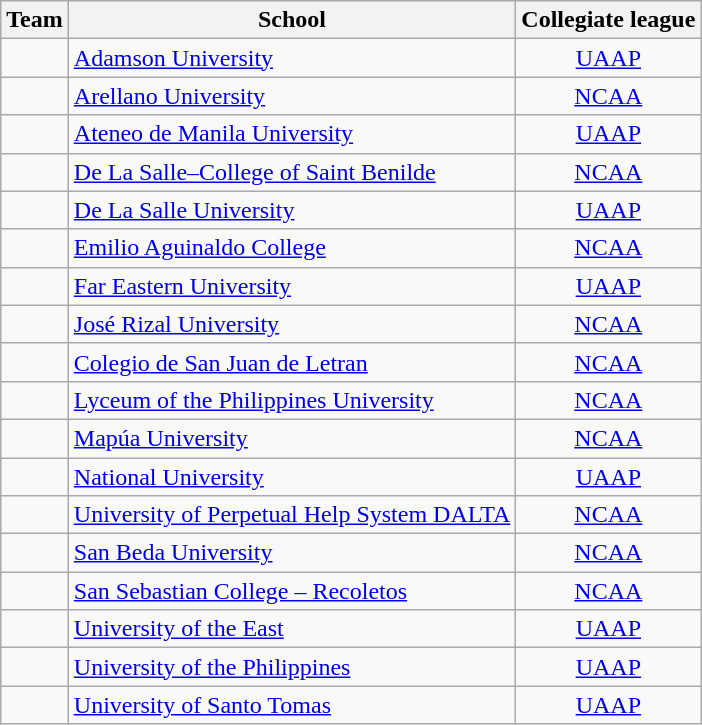<table class="wikitable sortable">
<tr>
<th>Team</th>
<th>School</th>
<th>Collegiate league</th>
</tr>
<tr>
<td></td>
<td><a href='#'>Adamson University</a></td>
<td align=center><a href='#'>UAAP</a></td>
</tr>
<tr>
<td></td>
<td><a href='#'>Arellano University</a></td>
<td align=center><a href='#'>NCAA</a></td>
</tr>
<tr>
<td></td>
<td><a href='#'>Ateneo de Manila University</a></td>
<td align=center><a href='#'>UAAP</a></td>
</tr>
<tr>
<td></td>
<td><a href='#'>De La Salle–College of Saint Benilde</a></td>
<td align=center><a href='#'>NCAA</a></td>
</tr>
<tr>
<td></td>
<td><a href='#'>De La Salle University</a></td>
<td align=center><a href='#'>UAAP</a></td>
</tr>
<tr>
<td></td>
<td><a href='#'>Emilio Aguinaldo College</a></td>
<td align=center><a href='#'>NCAA</a></td>
</tr>
<tr>
<td></td>
<td><a href='#'>Far Eastern University</a></td>
<td align=center><a href='#'>UAAP</a></td>
</tr>
<tr>
<td></td>
<td><a href='#'>José Rizal University</a></td>
<td align=center><a href='#'>NCAA</a></td>
</tr>
<tr>
<td></td>
<td><a href='#'>Colegio de San Juan de Letran</a></td>
<td align=center><a href='#'>NCAA</a></td>
</tr>
<tr>
<td></td>
<td><a href='#'>Lyceum of the Philippines University</a></td>
<td align=center><a href='#'>NCAA</a></td>
</tr>
<tr>
<td></td>
<td><a href='#'>Mapúa University</a></td>
<td align=center><a href='#'>NCAA</a></td>
</tr>
<tr>
<td></td>
<td><a href='#'>National University</a></td>
<td align=center><a href='#'>UAAP</a></td>
</tr>
<tr>
<td></td>
<td><a href='#'>University of Perpetual Help System DALTA</a></td>
<td align=center><a href='#'>NCAA</a></td>
</tr>
<tr>
<td></td>
<td><a href='#'>San Beda University</a></td>
<td align=center><a href='#'>NCAA</a></td>
</tr>
<tr>
<td></td>
<td><a href='#'>San Sebastian College – Recoletos</a></td>
<td align=center><a href='#'>NCAA</a></td>
</tr>
<tr>
<td></td>
<td><a href='#'>University of the East</a></td>
<td align=center><a href='#'>UAAP</a></td>
</tr>
<tr>
<td></td>
<td><a href='#'>University of the Philippines</a></td>
<td align=center><a href='#'>UAAP</a></td>
</tr>
<tr>
<td></td>
<td><a href='#'>University of Santo Tomas</a></td>
<td align=center><a href='#'>UAAP</a></td>
</tr>
</table>
